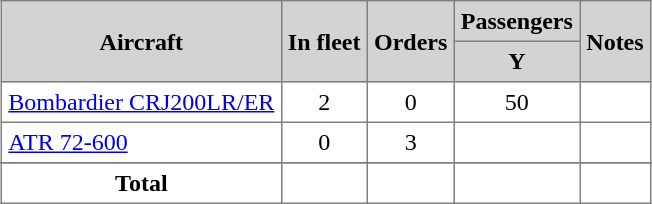<table class="toccolours" border="1" cellpadding="4" style="margin:1em auto; border-collapse:collapse; text-align: center">
<tr style="background:lightgrey;">
<th rowspan=2>Aircraft</th>
<th rowspan=2>In fleet</th>
<th rowspan=2>Orders</th>
<th>Passengers</th>
<th rowspan=2>Notes</th>
</tr>
<tr style="background:lightgrey;">
<th><abbr>Y</abbr></th>
</tr>
<tr>
<td align=left><a href='#'>Bombardier CRJ200LR/ER</a></td>
<td>2</td>
<td>0</td>
<td>50</td>
</tr>
<tr>
<td align=left><a href='#'>ATR 72-600</a></td>
<td>0</td>
<td>3</td>
<td></td>
<td></td>
</tr>
<tr>
</tr>
<tr>
</tr>
<tr>
<th>Total</th>
<th></th>
<th></th>
<th></th>
<td></td>
</tr>
</table>
